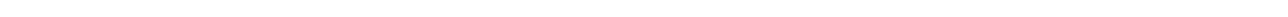<table style="width:1000px; text-align:center;">
<tr style="color:white;">
<td style="background:">6.0%</td>
<td style="background:">29.6%</td>
<td style="background:">12.6%</td>
<td style="background:"></td>
<td style="background:"><strong>43.2%</strong></td>
<td style="background:">7.3%</td>
</tr>
<tr>
<td></td>
<td></td>
<td></td>
<td></td>
<td></td>
<td></td>
</tr>
</table>
